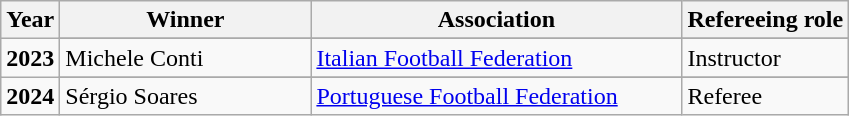<table class="wikitable">
<tr>
<th>Year</th>
<th width=160>Winner</th>
<th width=240>Association</th>
<th>Refereeing role</th>
</tr>
<tr>
<td rowspan="2" style="text-align:center;"><strong>2023</strong></td>
</tr>
<tr>
<td>Michele Conti</td>
<td> <a href='#'>Italian Football Federation</a></td>
<td>Instructor</td>
</tr>
<tr>
<td rowspan="2" style="text-align:center;"><strong>2024</strong></td>
</tr>
<tr>
<td>Sérgio Soares</td>
<td> <a href='#'>Portuguese Football Federation</a></td>
<td>Referee</td>
</tr>
</table>
